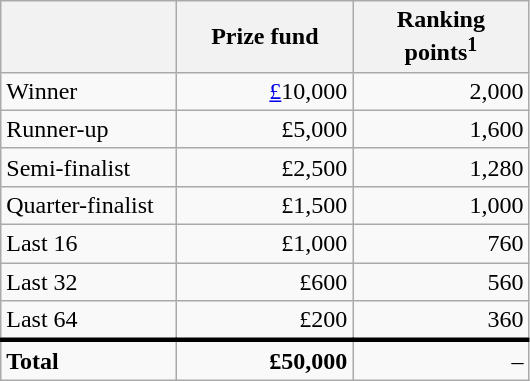<table class="wikitable">
<tr>
<th width=110px></th>
<th width=110px align="right">Prize fund</th>
<th width=110px align="right">Ranking points<sup>1</sup></th>
</tr>
<tr>
<td>Winner</td>
<td align="right"><a href='#'>£</a>10,000</td>
<td align="right">2,000</td>
</tr>
<tr>
<td>Runner-up</td>
<td align="right">£5,000</td>
<td align="right">1,600</td>
</tr>
<tr>
<td>Semi-finalist</td>
<td align="right">£2,500</td>
<td align="right">1,280</td>
</tr>
<tr>
<td>Quarter-finalist</td>
<td align="right">£1,500</td>
<td align="right">1,000</td>
</tr>
<tr>
<td>Last 16</td>
<td align="right">£1,000</td>
<td align="right">760</td>
</tr>
<tr>
<td>Last 32</td>
<td align="right">£600</td>
<td align="right">560</td>
</tr>
<tr>
<td>Last 64</td>
<td align="right">£200</td>
<td align="right">360</td>
</tr>
<tr style="border-top:medium solid">
<td><strong>Total</strong></td>
<td align="right"><strong>£50,000</strong></td>
<td align="right">–</td>
</tr>
</table>
